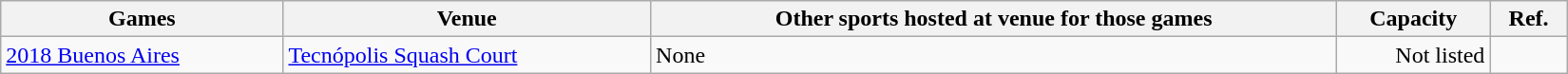<table class="wikitable sortable" width="1100px">
<tr>
<th>Games</th>
<th>Venue</th>
<th>Other sports hosted at venue for those games</th>
<th>Capacity</th>
<th>Ref.</th>
</tr>
<tr>
<td><a href='#'>2018 Buenos Aires</a></td>
<td><a href='#'>Tecnópolis Squash Court</a></td>
<td>None</td>
<td align="right">Not listed</td>
<td align="center"></td>
</tr>
</table>
